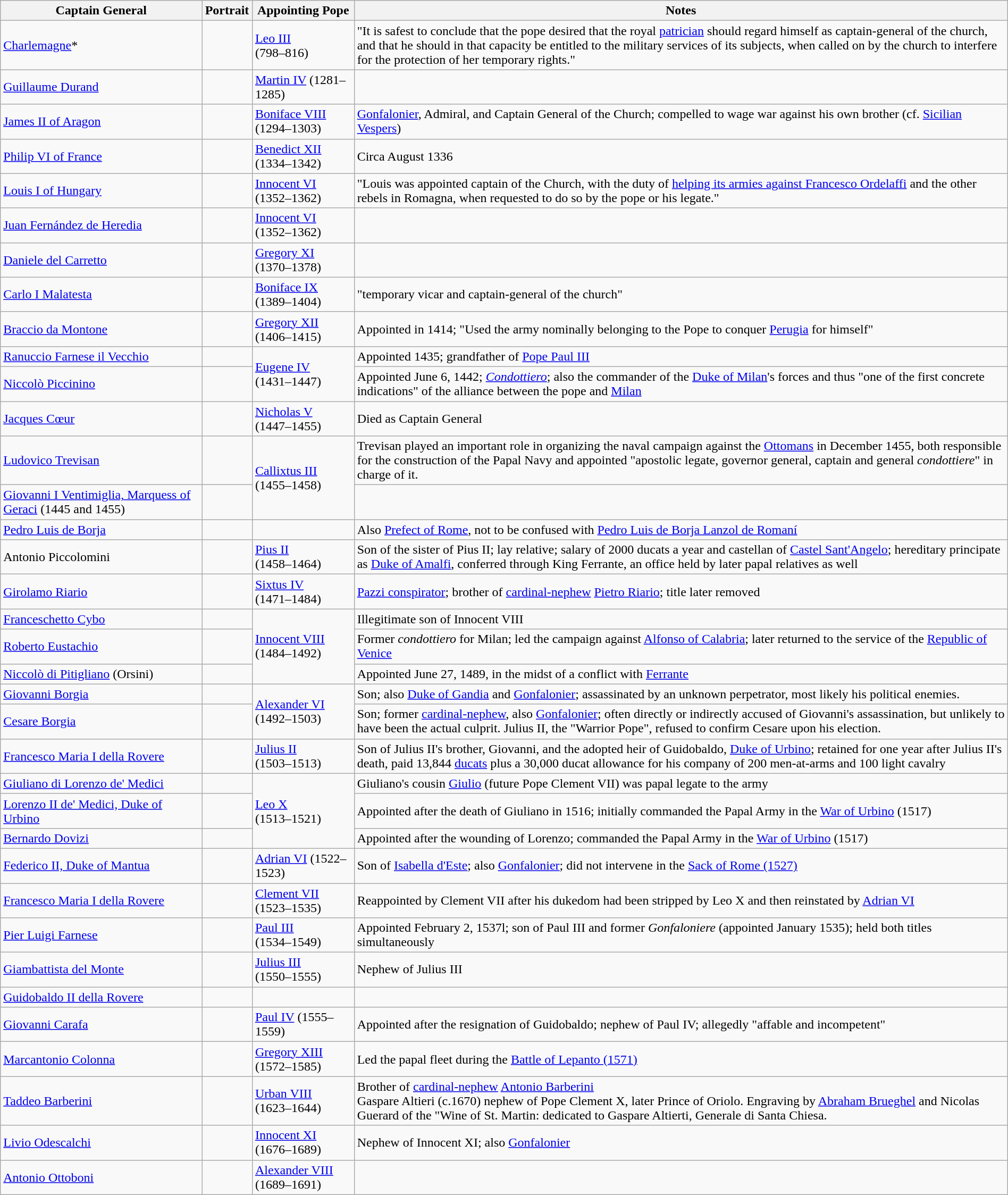<table class="wikitable sortable collapsible" style="width:100%">
<tr>
<th width="20%">Captain General</th>
<th width="5%">Portrait</th>
<th width="*">Appointing Pope</th>
<th width="*">Notes</th>
</tr>
<tr>
<td><a href='#'>Charlemagne</a>*</td>
<td></td>
<td><a href='#'>Leo III</a><br>(798–816)</td>
<td>"It is safest to conclude that the pope desired that the royal <a href='#'>patrician</a> should regard himself as captain-general of the church, and that he should in that capacity be entitled to the military services of its subjects, when called on by the church to interfere for the protection of her temporary rights."</td>
</tr>
<tr>
<td><a href='#'>Guillaume Durand</a></td>
<td></td>
<td><a href='#'>Martin IV</a> (1281–1285)</td>
<td></td>
</tr>
<tr>
<td><a href='#'>James II of Aragon</a></td>
<td></td>
<td><a href='#'>Boniface VIII</a><br>(1294–1303)</td>
<td><a href='#'>Gonfalonier</a>, Admiral, and Captain General of the Church; compelled to wage war against his own brother (cf. <a href='#'>Sicilian Vespers</a>)</td>
</tr>
<tr>
<td><a href='#'>Philip VI of France</a></td>
<td></td>
<td><a href='#'>Benedict XII</a> (1334–1342)</td>
<td>Circa August 1336</td>
</tr>
<tr>
<td><a href='#'>Louis I of Hungary</a></td>
<td></td>
<td><a href='#'>Innocent VI</a> (1352–1362)</td>
<td>"Louis was appointed captain of the Church, with the duty of <a href='#'>helping its armies against Francesco Ordelaffi</a> and the other rebels in Romagna, when requested to do so by the pope or his legate."</td>
</tr>
<tr>
<td><a href='#'>Juan Fernández de Heredia</a></td>
<td></td>
<td><a href='#'>Innocent VI</a> (1352–1362)</td>
<td></td>
</tr>
<tr>
<td><a href='#'>Daniele del Carretto</a></td>
<td></td>
<td><a href='#'>Gregory XI</a> (1370–1378)</td>
<td></td>
</tr>
<tr>
<td><a href='#'>Carlo I Malatesta</a></td>
<td></td>
<td><a href='#'>Boniface IX</a><br>(1389–1404)</td>
<td>"temporary vicar and captain-general of the church"</td>
</tr>
<tr>
<td><a href='#'>Braccio da Montone</a></td>
<td></td>
<td><a href='#'>Gregory XII</a> (1406–1415)</td>
<td>Appointed in 1414; "Used the army nominally belonging to the Pope to conquer <a href='#'>Perugia</a> for himself"</td>
</tr>
<tr>
<td><a href='#'>Ranuccio Farnese il Vecchio</a></td>
<td></td>
<td rowspan=2><a href='#'>Eugene IV</a><br>(1431–1447)</td>
<td>Appointed 1435; grandfather of <a href='#'>Pope Paul III</a></td>
</tr>
<tr>
<td><a href='#'>Niccolò Piccinino</a></td>
<td></td>
<td>Appointed June 6, 1442; <em><a href='#'>Condottiero</a></em>; also the commander of the <a href='#'>Duke of Milan</a>'s forces and thus "one of the first concrete indications" of the alliance between the pope and <a href='#'>Milan</a></td>
</tr>
<tr>
<td><a href='#'>Jacques Cœur</a></td>
<td></td>
<td><a href='#'>Nicholas V</a> (1447–1455)</td>
<td>Died as Captain General</td>
</tr>
<tr>
<td><a href='#'>Ludovico Trevisan</a></td>
<td></td>
<td rowspan=2><a href='#'>Callixtus III</a> (1455–1458)</td>
<td>Trevisan played an important role in organizing the naval campaign against the <a href='#'>Ottomans</a> in December 1455, both responsible for the construction of the Papal Navy and appointed "apostolic legate, governor general, captain and general <em>condottiere</em>" in charge of it.</td>
</tr>
<tr>
<td><a href='#'>Giovanni I Ventimiglia, Marquess of Geraci</a> (1445 and 1455)</td>
<td></td>
<td></td>
</tr>
<tr>
<td><a href='#'>Pedro Luis de Borja</a></td>
<td></td>
<td></td>
<td>Also <a href='#'>Prefect of Rome</a>, not to be confused with <a href='#'>Pedro Luis de Borja Lanzol de Romaní</a></td>
</tr>
<tr>
<td>Antonio Piccolomini</td>
<td></td>
<td><a href='#'>Pius II</a><br>(1458–1464)</td>
<td>Son of the sister of Pius II; lay relative; salary of 2000 ducats a year and castellan of <a href='#'>Castel Sant'Angelo</a>; hereditary principate as <a href='#'>Duke of Amalfi</a>, conferred through King Ferrante, an office held by later papal relatives as well</td>
</tr>
<tr>
<td><a href='#'>Girolamo Riario</a></td>
<td></td>
<td><a href='#'>Sixtus IV</a><br>(1471–1484)</td>
<td><a href='#'>Pazzi conspirator</a>; brother of <a href='#'>cardinal-nephew</a> <a href='#'>Pietro Riario</a>; title later removed</td>
</tr>
<tr>
<td><a href='#'>Franceschetto Cybo</a></td>
<td></td>
<td rowspan=3><a href='#'>Innocent VIII</a> (1484–1492)</td>
<td>Illegitimate son of Innocent VIII</td>
</tr>
<tr>
<td><a href='#'>Roberto Eustachio</a></td>
<td></td>
<td>Former <em>condottiero</em> for Milan; led the campaign against <a href='#'>Alfonso of Calabria</a>; later returned to the service of the <a href='#'>Republic of Venice</a></td>
</tr>
<tr>
<td><a href='#'>Niccolò di Pitigliano</a> (Orsini)</td>
<td></td>
<td>Appointed June 27, 1489, in the midst of a conflict with <a href='#'>Ferrante</a></td>
</tr>
<tr>
<td><a href='#'>Giovanni Borgia</a></td>
<td></td>
<td rowspan=2><a href='#'>Alexander VI</a><br>(1492–1503)</td>
<td>Son; also <a href='#'>Duke of Gandia</a> and <a href='#'>Gonfalonier</a>; assassinated by an unknown perpetrator, most likely his political enemies.</td>
</tr>
<tr>
<td><a href='#'>Cesare Borgia</a></td>
<td></td>
<td>Son; former <a href='#'>cardinal-nephew</a>, also <a href='#'>Gonfalonier</a>; often directly or indirectly accused of Giovanni's assassination, but unlikely to have been the actual culprit. Julius II, the "Warrior Pope", refused to confirm Cesare upon his election.</td>
</tr>
<tr>
<td><a href='#'>Francesco Maria I della Rovere</a></td>
<td></td>
<td><a href='#'>Julius II</a><br>(1503–1513)</td>
<td>Son of Julius II's brother, Giovanni, and the adopted heir of Guidobaldo, <a href='#'>Duke of Urbino</a>; retained for one year after Julius II's death, paid 13,844 <a href='#'>ducats</a> plus a 30,000 ducat allowance for his company of 200 men-at-arms and 100 light cavalry</td>
</tr>
<tr>
<td><a href='#'>Giuliano di Lorenzo de' Medici</a></td>
<td></td>
<td rowspan=4><a href='#'>Leo X</a><br>(1513–1521)</td>
<td>Giuliano's cousin <a href='#'>Giulio</a> (future Pope Clement VII) was papal legate to the army</td>
</tr>
<tr>
<td><a href='#'>Lorenzo II de' Medici, Duke of Urbino</a></td>
<td></td>
<td>Appointed after the death of Giuliano in 1516; initially commanded the Papal Army in the <a href='#'>War of Urbino</a> (1517)</td>
</tr>
<tr>
<td><a href='#'>Bernardo Dovizi</a></td>
<td></td>
<td>Appointed after the wounding of Lorenzo; commanded the Papal Army in the <a href='#'>War of Urbino</a> (1517)</td>
</tr>
<tr>
<td rowspan=2><a href='#'>Federico II, Duke of Mantua</a></td>
<td rowspan=2></td>
<td rowspan=2>Son of <a href='#'>Isabella d'Este</a>; also <a href='#'>Gonfalonier</a>; did not intervene in the <a href='#'>Sack of Rome (1527)</a></td>
</tr>
<tr>
<td><a href='#'>Adrian VI</a> (1522–1523)</td>
</tr>
<tr>
<td><a href='#'>Francesco Maria I della Rovere</a></td>
<td></td>
<td><a href='#'>Clement VII</a><br>(1523–1535)</td>
<td>Reappointed by Clement VII after his dukedom had been stripped by Leo X and then reinstated by <a href='#'>Adrian VI</a></td>
</tr>
<tr>
<td><a href='#'>Pier Luigi Farnese</a></td>
<td></td>
<td><a href='#'>Paul III</a><br>(1534–1549)</td>
<td>Appointed February 2, 1537l; son of Paul III and former <em>Gonfaloniere</em> (appointed January 1535); held both titles simultaneously</td>
</tr>
<tr>
<td><a href='#'>Giambattista del Monte</a></td>
<td></td>
<td><a href='#'>Julius III</a><br>(1550–1555)</td>
<td>Nephew of Julius III</td>
</tr>
<tr>
<td><a href='#'>Guidobaldo II della Rovere</a></td>
<td></td>
<td></td>
<td></td>
</tr>
<tr>
<td><a href='#'>Giovanni Carafa</a></td>
<td></td>
<td><a href='#'>Paul IV</a> (1555–1559)</td>
<td>Appointed after the resignation of Guidobaldo; nephew of Paul IV; allegedly "affable and incompetent"</td>
</tr>
<tr>
<td><a href='#'>Marcantonio Colonna</a></td>
<td></td>
<td><a href='#'>Gregory XIII</a> (1572–1585)</td>
<td>Led the papal fleet during the <a href='#'>Battle of Lepanto (1571)</a></td>
</tr>
<tr>
<td><a href='#'>Taddeo Barberini</a></td>
<td></td>
<td><a href='#'>Urban VIII</a><br>(1623–1644)</td>
<td>Brother of <a href='#'>cardinal-nephew</a> <a href='#'>Antonio Barberini</a><br>Gaspare Altieri (c.1670)  nephew of Pope Clement X, later Prince of Oriolo.  Engraving by <a href='#'>Abraham Brueghel</a> and Nicolas Guerard of the "Wine of St. Martin: dedicated to Gaspare Altierti, Generale di Santa Chiesa.</td>
</tr>
<tr>
<td><a href='#'>Livio Odescalchi</a></td>
<td></td>
<td><a href='#'>Innocent XI</a> (1676–1689)</td>
<td>Nephew of Innocent XI; also <a href='#'>Gonfalonier</a></td>
</tr>
<tr>
<td><a href='#'>Antonio Ottoboni</a></td>
<td></td>
<td><a href='#'>Alexander VIII</a> (1689–1691)</td>
<td></td>
</tr>
</table>
